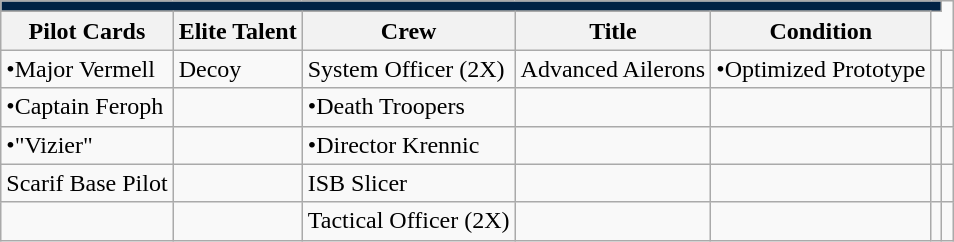<table class="wikitable sortable">
<tr style="background:#002244;">
<td colspan="6"></td>
</tr>
<tr style="background:#f0f0f0;">
</tr>
<tr>
<th>Pilot Cards</th>
<th>Elite Talent</th>
<th>Crew</th>
<th>Title</th>
<th>Condition</th>
</tr>
<tr>
<td>•Major Vermell</td>
<td>Decoy</td>
<td>System Officer (2X)</td>
<td>Advanced Ailerons</td>
<td>•Optimized Prototype</td>
<td></td>
<td></td>
</tr>
<tr>
<td>•Captain Feroph</td>
<td></td>
<td>•Death Troopers</td>
<td></td>
<td></td>
<td></td>
<td></td>
</tr>
<tr>
<td>•"Vizier"</td>
<td></td>
<td>•Director Krennic</td>
<td></td>
<td></td>
<td></td>
<td></td>
</tr>
<tr>
<td>Scarif Base Pilot</td>
<td></td>
<td>ISB Slicer</td>
<td></td>
<td></td>
<td></td>
<td></td>
</tr>
<tr>
<td></td>
<td></td>
<td>Tactical Officer (2X)</td>
<td></td>
<td></td>
<td></td>
<td></td>
</tr>
</table>
